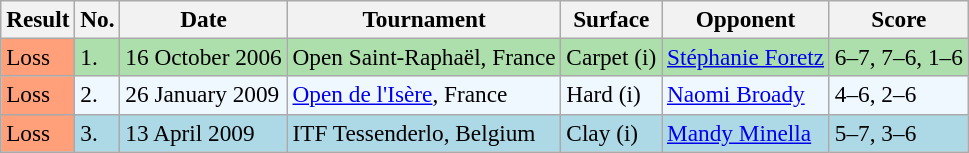<table class="sortable wikitable" style=font-size:97%>
<tr>
<th>Result</th>
<th>No.</th>
<th>Date</th>
<th>Tournament</th>
<th>Surface</th>
<th>Opponent</th>
<th class="unsortable">Score</th>
</tr>
<tr style="background:#addfad;">
<td bgcolor="FFA07A">Loss</td>
<td>1.</td>
<td>16 October 2006</td>
<td>Open Saint-Raphaël, France</td>
<td>Carpet (i)</td>
<td> <a href='#'>Stéphanie Foretz</a></td>
<td>6–7, 7–6, 1–6</td>
</tr>
<tr style="background:#f0f8ff;">
<td bgcolor="FFA07A">Loss</td>
<td>2.</td>
<td>26 January 2009</td>
<td><a href='#'>Open de l'Isère</a>, France</td>
<td>Hard (i)</td>
<td> <a href='#'>Naomi Broady</a></td>
<td>4–6, 2–6</td>
</tr>
<tr style="background:lightblue;">
<td bgcolor="FFA07A">Loss</td>
<td>3.</td>
<td>13 April 2009</td>
<td>ITF Tessenderlo, Belgium</td>
<td>Clay (i)</td>
<td> <a href='#'>Mandy Minella</a></td>
<td>5–7, 3–6</td>
</tr>
</table>
